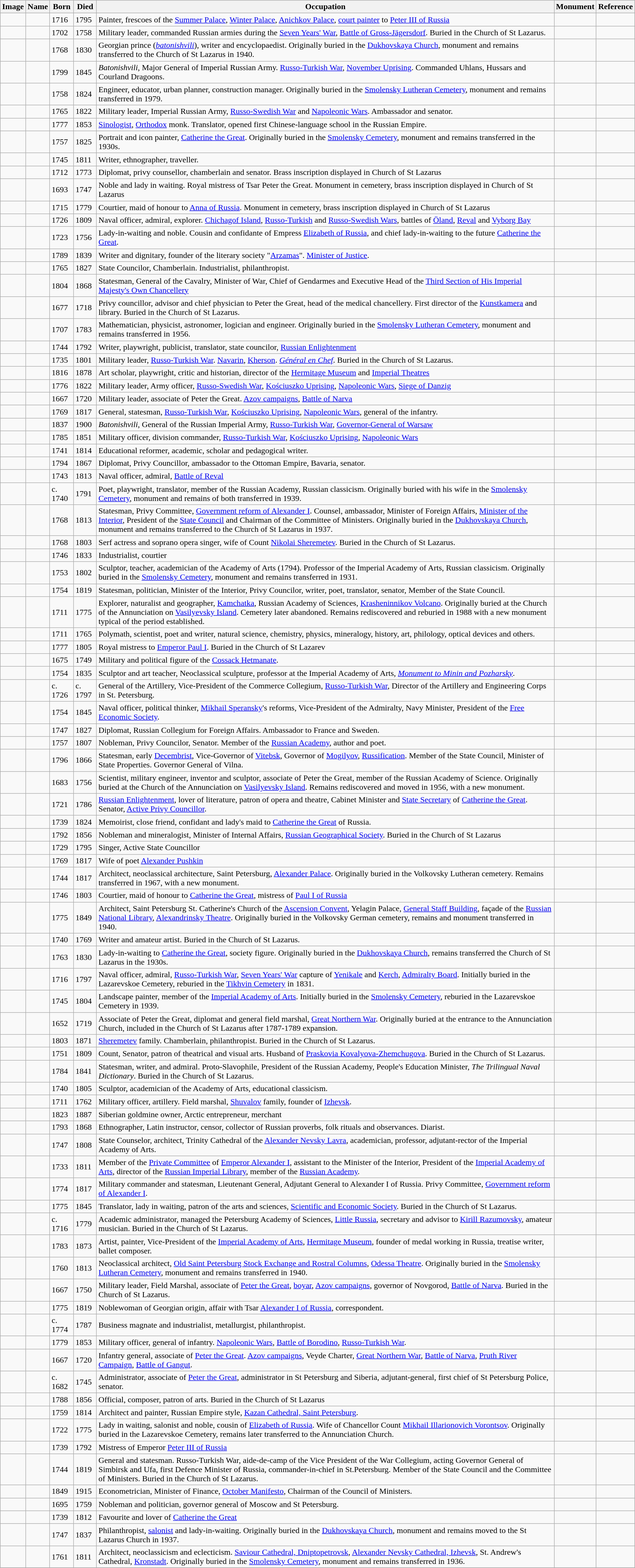<table class="wikitable sortable">
<tr>
<th class=unsortable>Image</th>
<th>Name</th>
<th>Born</th>
<th>Died</th>
<th class=unsortable>Occupation</th>
<th class=unsortable>Monument</th>
<th class=unsortable>Reference</th>
</tr>
<tr>
<td></td>
<td></td>
<td>1716</td>
<td>1795</td>
<td>Painter, frescoes of the <a href='#'>Summer Palace</a>, <a href='#'>Winter Palace</a>, <a href='#'>Anichkov Palace</a>, <a href='#'>court painter</a> to <a href='#'>Peter III of Russia</a></td>
<td></td>
<td></td>
</tr>
<tr>
<td></td>
<td></td>
<td>1702</td>
<td>1758</td>
<td>Military leader, commanded Russian armies during the <a href='#'>Seven Years' War</a>, <a href='#'>Battle of Gross-Jägersdorf</a>. Buried in the Church of St Lazarus.</td>
<td></td>
<td></td>
</tr>
<tr>
<td></td>
<td></td>
<td>1768</td>
<td>1830</td>
<td>Georgian prince (<em><a href='#'>batonishvili</a></em>), writer and encyclopaedist. Originally buried in the <a href='#'>Dukhovskaya Church</a>, monument and remains transferred to the Church of St Lazarus in 1940.</td>
<td></td>
<td></td>
</tr>
<tr>
<td></td>
<td></td>
<td>1799</td>
<td>1845</td>
<td><em>Batonishvili</em>, Major General of Imperial Russian Army. <a href='#'>Russo-Turkish War</a>, <a href='#'>November Uprising</a>. Commanded Uhlans, Hussars and Courland Dragoons.</td>
<td></td>
<td></td>
</tr>
<tr>
<td></td>
<td></td>
<td>1758</td>
<td>1824</td>
<td>Engineer, educator, urban planner, construction manager. Originally buried in the <a href='#'>Smolensky Lutheran Cemetery</a>, monument and remains transferred in 1979.</td>
<td></td>
<td></td>
</tr>
<tr>
<td></td>
<td></td>
<td>1765</td>
<td>1822</td>
<td>Military leader, Imperial Russian Army, <a href='#'>Russo-Swedish War</a> and <a href='#'>Napoleonic Wars</a>. Ambassador and senator.</td>
<td></td>
<td></td>
</tr>
<tr>
<td></td>
<td></td>
<td>1777</td>
<td>1853</td>
<td><a href='#'>Sinologist</a>, <a href='#'>Orthodox</a> monk. Translator, opened first Chinese-language school in the Russian Empire.</td>
<td></td>
<td></td>
</tr>
<tr>
<td></td>
<td></td>
<td>1757</td>
<td>1825</td>
<td>Portrait and icon painter, <a href='#'>Catherine the Great</a>. Originally buried in the <a href='#'>Smolensky Cemetery</a>, monument and remains transferred in the 1930s.</td>
<td></td>
<td></td>
</tr>
<tr>
<td></td>
<td></td>
<td>1745</td>
<td>1811</td>
<td>Writer, ethnographer, traveller.</td>
<td></td>
<td></td>
</tr>
<tr>
<td></td>
<td></td>
<td>1712</td>
<td>1773</td>
<td>Diplomat, privy counsellor, chamberlain and senator. Brass inscription displayed in Church of St Lazarus</td>
<td></td>
<td></td>
</tr>
<tr>
<td></td>
<td></td>
<td>1693</td>
<td>1747</td>
<td>Noble and lady in waiting. Royal mistress of Tsar Peter the Great. Monument in cemetery, brass inscription displayed in Church of St Lazarus</td>
<td></td>
<td></td>
</tr>
<tr>
<td></td>
<td></td>
<td>1715</td>
<td>1779</td>
<td>Courtier, maid of honour to <a href='#'>Anna of Russia</a>. Monument in cemetery, brass inscription displayed in Church of St Lazarus</td>
<td></td>
<td></td>
</tr>
<tr>
<td></td>
<td></td>
<td>1726</td>
<td>1809</td>
<td>Naval officer, admiral, explorer. <a href='#'>Chichagof Island</a>, <a href='#'>Russo-Turkish</a> and <a href='#'>Russo-Swedish Wars</a>, battles of <a href='#'>Öland</a>, <a href='#'>Reval</a> and <a href='#'>Vyborg Bay</a></td>
<td></td>
<td></td>
</tr>
<tr>
<td></td>
<td></td>
<td>1723</td>
<td>1756</td>
<td>Lady-in-waiting and noble. Cousin and confidante of Empress <a href='#'>Elizabeth of Russia</a>, and chief lady-in-waiting to the future <a href='#'>Catherine the Great</a>.</td>
<td></td>
<td></td>
</tr>
<tr>
<td></td>
<td></td>
<td>1789</td>
<td>1839</td>
<td>Writer and dignitary, founder of the literary society "<a href='#'>Arzamas</a>". <a href='#'>Minister of Justice</a>.</td>
<td></td>
<td></td>
</tr>
<tr>
<td></td>
<td></td>
<td>1765</td>
<td>1827</td>
<td>State Councilor, Chamberlain. Industrialist, philanthropist.</td>
<td></td>
<td></td>
</tr>
<tr>
<td></td>
<td></td>
<td>1804</td>
<td>1868</td>
<td>Statesman, General of the Cavalry, Minister of War, Chief of Gendarmes and Executive Head of the <a href='#'>Third Section of His Imperial Majesty's Own Chancellery</a></td>
<td></td>
<td></td>
</tr>
<tr>
<td></td>
<td></td>
<td>1677</td>
<td>1718</td>
<td>Privy councillor, advisor and chief physician to Peter the Great, head of the medical chancellery. First director of the <a href='#'>Kunstkamera</a> and library. Buried in the Church of St Lazarus.</td>
<td></td>
<td></td>
</tr>
<tr>
<td></td>
<td></td>
<td>1707</td>
<td>1783</td>
<td>Mathematician, physicist, astronomer, logician and engineer. Originally buried in the <a href='#'>Smolensky Lutheran Cemetery</a>, monument and remains transferred in 1956.</td>
<td></td>
<td></td>
</tr>
<tr>
<td></td>
<td></td>
<td>1744</td>
<td>1792</td>
<td>Writer, playwright, publicist, translator, state councilor, <a href='#'>Russian Enlightenment</a></td>
<td></td>
<td></td>
</tr>
<tr>
<td></td>
<td></td>
<td>1735</td>
<td>1801</td>
<td>Military leader, <a href='#'>Russo-Turkish War</a>. <a href='#'>Navarin</a>, <a href='#'>Kherson</a>. <em><a href='#'>Général en Chef</a></em>. Buried in the Church of St Lazarus.</td>
<td></td>
<td></td>
</tr>
<tr>
<td></td>
<td></td>
<td>1816</td>
<td>1878</td>
<td>Art scholar, playwright, critic and historian, director of the <a href='#'>Hermitage Museum</a> and <a href='#'>Imperial Theatres</a></td>
<td></td>
<td></td>
</tr>
<tr>
<td></td>
<td></td>
<td>1776</td>
<td>1822</td>
<td>Military leader, Army officer, <a href='#'>Russo-Swedish War</a>, <a href='#'>Kościuszko Uprising</a>, <a href='#'>Napoleonic Wars</a>, <a href='#'>Siege of Danzig</a></td>
<td></td>
<td></td>
</tr>
<tr>
<td></td>
<td></td>
<td>1667</td>
<td>1720</td>
<td>Military leader, associate of Peter the Great. <a href='#'>Azov campaigns</a>, <a href='#'>Battle of Narva</a></td>
<td></td>
<td></td>
</tr>
<tr>
<td></td>
<td></td>
<td>1769</td>
<td>1817</td>
<td>General, statesman, <a href='#'>Russo-Turkish War</a>, <a href='#'>Kościuszko Uprising</a>, <a href='#'>Napoleonic Wars</a>, general of the infantry.</td>
<td></td>
<td></td>
</tr>
<tr>
<td></td>
<td></td>
<td>1837</td>
<td>1900</td>
<td><em>Batonishvili</em>, General of the Russian Imperial Army, <a href='#'>Russo-Turkish War</a>, <a href='#'>Governor-General of Warsaw</a></td>
<td></td>
<td></td>
</tr>
<tr>
<td></td>
<td></td>
<td>1785</td>
<td>1851</td>
<td>Military officer, division commander, <a href='#'>Russo-Turkish War</a>, <a href='#'>Kościuszko Uprising</a>, <a href='#'>Napoleonic Wars</a></td>
<td></td>
<td></td>
</tr>
<tr>
<td></td>
<td></td>
<td>1741</td>
<td>1814</td>
<td>Educational reformer, academic, scholar and pedagogical writer.</td>
<td></td>
<td></td>
</tr>
<tr>
<td></td>
<td></td>
<td>1794</td>
<td>1867</td>
<td>Diplomat, Privy Councillor, ambassador to the Ottoman Empire, Bavaria, senator.</td>
<td></td>
<td></td>
</tr>
<tr>
<td></td>
<td></td>
<td>1743</td>
<td>1813</td>
<td>Naval officer, admiral, <a href='#'>Battle of Reval</a></td>
<td></td>
<td></td>
</tr>
<tr>
<td></td>
<td></td>
<td>c. 1740</td>
<td>1791</td>
<td>Poet, playwright, translator, member of the Russian Academy, Russian classicism. Originally buried with his wife in the <a href='#'>Smolensky Cemetery</a>, monument and remains of both transferred in 1939.</td>
<td></td>
<td></td>
</tr>
<tr>
<td></td>
<td></td>
<td>1768</td>
<td>1813</td>
<td>Statesman, Privy Committee, <a href='#'>Government reform of Alexander I</a>. Counsel, ambassador, Minister of Foreign Affairs, <a href='#'>Minister of the Interior</a>, President of the <a href='#'>State Council</a> and Chairman of the Committee of Ministers. Originally buried in the <a href='#'>Dukhovskaya Church</a>, monument and remains transferred to the Church of St Lazarus in 1937.</td>
<td></td>
<td></td>
</tr>
<tr>
<td></td>
<td></td>
<td>1768</td>
<td>1803</td>
<td>Serf actress and soprano opera singer, wife of Count <a href='#'>Nikolai Sheremetev</a>. Buried in the Church of St Lazarus.</td>
<td></td>
<td></td>
</tr>
<tr>
<td></td>
<td></td>
<td>1746</td>
<td>1833</td>
<td>Industrialist, courtier</td>
<td></td>
<td></td>
</tr>
<tr>
<td></td>
<td></td>
<td>1753</td>
<td>1802</td>
<td>Sculptor, teacher, academician of the Academy of Arts (1794). Professor of the Imperial Academy of Arts, Russian classicism. Originally buried in the <a href='#'>Smolensky Cemetery</a>, monument and remains transferred in 1931.</td>
<td></td>
<td></td>
</tr>
<tr>
<td></td>
<td></td>
<td>1754</td>
<td>1819</td>
<td>Statesman, politician, Minister of the Interior, Privy Councilor, writer, poet, translator, senator, Member of the State Council.</td>
<td></td>
<td></td>
</tr>
<tr>
<td></td>
<td></td>
<td>1711</td>
<td>1775</td>
<td>Explorer, naturalist and geographer, <a href='#'>Kamchatka</a>, Russian Academy of Sciences, <a href='#'>Krasheninnikov Volcano</a>. Originally buried at the Church of the Annunciation on <a href='#'>Vasilyevsky Island</a>. Cemetery later abandoned. Remains rediscovered and reburied in 1988 with a new monument typical of the period established.</td>
<td></td>
<td></td>
</tr>
<tr>
<td></td>
<td></td>
<td>1711</td>
<td>1765</td>
<td>Polymath, scientist, poet and writer, natural science, chemistry, physics, mineralogy, history, art, philology, optical devices and others.</td>
<td></td>
<td></td>
</tr>
<tr>
<td></td>
<td></td>
<td>1777</td>
<td>1805</td>
<td>Royal mistress to <a href='#'>Emperor Paul I</a>. Buried in the Church of St Lazarev</td>
<td></td>
<td></td>
</tr>
<tr>
<td></td>
<td></td>
<td>1675</td>
<td>1749</td>
<td>Military and political figure of the <a href='#'>Cossack Hetmanate</a>.</td>
<td></td>
<td></td>
</tr>
<tr>
<td></td>
<td></td>
<td>1754</td>
<td>1835</td>
<td>Sculptor and art teacher, Neoclassical sculpture, professor at the Imperial Academy of Arts, <em><a href='#'>Monument to Minin and Pozharsky</a></em>.</td>
<td></td>
<td></td>
</tr>
<tr>
<td></td>
<td></td>
<td>c. 1726</td>
<td>c. 1797</td>
<td>General of the Artillery, Vice-President of the Commerce Collegium, <a href='#'>Russo-Turkish War</a>, Director of the Artillery and Engineering Corps in St. Petersburg.</td>
<td></td>
<td></td>
</tr>
<tr>
<td></td>
<td></td>
<td>1754</td>
<td>1845</td>
<td>Naval officer, political thinker, <a href='#'>Mikhail Speransky</a>'s reforms, Vice-President of the Admiralty, Navy Minister, President of the <a href='#'>Free Economic Society</a>.</td>
<td></td>
<td></td>
</tr>
<tr>
<td></td>
<td></td>
<td>1747</td>
<td>1827</td>
<td>Diplomat, Russian Collegium for Foreign Affairs. Ambassador to France and Sweden.</td>
<td></td>
<td></td>
</tr>
<tr>
<td></td>
<td></td>
<td>1757</td>
<td>1807</td>
<td>Nobleman, Privy Councilor, Senator. Member of the <a href='#'>Russian Academy</a>, author and poet.</td>
<td></td>
<td></td>
</tr>
<tr>
<td></td>
<td></td>
<td>1796</td>
<td>1866</td>
<td>Statesman, early <a href='#'>Decembrist</a>, Vice-Governor of <a href='#'>Vitebsk</a>, Governor of <a href='#'>Mogilyov</a>, <a href='#'>Russification</a>. Member of the State Council, Minister of State Properties. Governor General of Vilna.</td>
<td></td>
<td></td>
</tr>
<tr>
<td></td>
<td></td>
<td>1683</td>
<td>1756</td>
<td>Scientist, military engineer, inventor and sculptor, associate of Peter the Great, member of the Russian Academy of Science. Originally buried at the Church of the Annunciation on <a href='#'>Vasilyevsky Island</a>. Remains rediscovered and moved in 1956, with a new monument.</td>
<td></td>
<td></td>
</tr>
<tr>
<td></td>
<td></td>
<td>1721</td>
<td>1786</td>
<td><a href='#'>Russian Enlightenment</a>, lover of literature, patron of opera and theatre, Cabinet Minister and <a href='#'>State Secretary</a> of <a href='#'>Catherine the Great</a>. Senator, <a href='#'>Active Privy Councillor</a>.</td>
<td></td>
<td></td>
</tr>
<tr>
<td></td>
<td></td>
<td>1739</td>
<td>1824</td>
<td>Memoirist, close friend, confidant and lady's maid to <a href='#'>Catherine the Great</a> of Russia.</td>
<td></td>
<td></td>
</tr>
<tr>
<td></td>
<td></td>
<td>1792</td>
<td>1856</td>
<td>Nobleman and mineralogist, Minister of Internal Affairs, <a href='#'>Russian Geographical Society</a>. Buried in the Church of St Lazarus</td>
<td></td>
<td></td>
</tr>
<tr>
<td></td>
<td></td>
<td>1729</td>
<td>1795</td>
<td>Singer, Active State Councillor</td>
<td></td>
<td></td>
</tr>
<tr>
<td></td>
<td></td>
<td>1769</td>
<td>1817</td>
<td>Wife of poet <a href='#'>Alexander Pushkin</a></td>
<td></td>
<td></td>
</tr>
<tr>
<td></td>
<td></td>
<td>1744</td>
<td>1817</td>
<td>Architect, neoclassical architecture, Saint Petersburg, <a href='#'>Alexander Palace</a>. Originally buried in the Volkovsky Lutheran cemetery. Remains transferred in 1967, with a new monument.</td>
<td></td>
<td></td>
</tr>
<tr>
<td></td>
<td></td>
<td>1746</td>
<td>1803</td>
<td>Courtier, maid of honour to <a href='#'>Catherine the Great</a>, mistress of <a href='#'>Paul I of Russia</a></td>
<td></td>
<td></td>
</tr>
<tr>
<td></td>
<td></td>
<td>1775</td>
<td>1849</td>
<td>Architect, Saint Petersburg St. Catherine's Church of the <a href='#'>Ascension Convent</a>, Yelagin Palace, <a href='#'>General Staff Building</a>, façade of the <a href='#'>Russian National Library</a>, <a href='#'>Alexandrinsky Theatre</a>. Originally buried in the Volkovsky German cemetery, remains and monument transferred in 1940.</td>
<td></td>
<td></td>
</tr>
<tr>
<td></td>
<td></td>
<td>1740</td>
<td>1769</td>
<td>Writer and amateur artist. Buried in the Church of St Lazarus.</td>
<td></td>
<td></td>
</tr>
<tr>
<td></td>
<td></td>
<td>1763</td>
<td>1830</td>
<td>Lady-in-waiting to <a href='#'>Catherine the Great</a>, society figure. Originally buried in the <a href='#'>Dukhovskaya Church</a>, remains transferred the Church of St Lazarus in the 1930s.</td>
<td></td>
<td></td>
</tr>
<tr>
<td></td>
<td></td>
<td>1716</td>
<td>1797</td>
<td>Naval officer, admiral, <a href='#'>Russo-Turkish War</a>, <a href='#'>Seven Years' War</a> capture of <a href='#'>Yenikale</a> and <a href='#'>Kerch</a>, <a href='#'>Admiralty Board</a>. Initially buried in the Lazarevskoe Cemetery, reburied in the <a href='#'>Tikhvin Cemetery</a> in 1831.</td>
<td></td>
<td></td>
</tr>
<tr>
<td></td>
<td></td>
<td>1745</td>
<td>1804</td>
<td>Landscape painter, member of the <a href='#'>Imperial Academy of Arts</a>. Initially buried in the <a href='#'>Smolensky Cemetery</a>, reburied in the Lazarevskoe Cemetery in 1939.</td>
<td></td>
<td></td>
</tr>
<tr>
<td></td>
<td></td>
<td>1652</td>
<td>1719</td>
<td>Associate of Peter the Great, diplomat and general field marshal, <a href='#'>Great Northern War</a>. Originally buried at the entrance to the Annunciation Church, included in the Church of St Lazarus after 1787-1789 expansion.</td>
<td></td>
<td></td>
</tr>
<tr>
<td></td>
<td></td>
<td>1803</td>
<td>1871</td>
<td><a href='#'>Sheremetev</a> family. Chamberlain, philanthropist. Buried in the Church of St Lazarus.</td>
<td></td>
<td></td>
</tr>
<tr>
<td></td>
<td></td>
<td>1751</td>
<td>1809</td>
<td>Count, Senator, patron of theatrical and visual arts. Husband of <a href='#'>Praskovia Kovalyova-Zhemchugova</a>. Buried in the Church of St Lazarus.</td>
<td></td>
<td></td>
</tr>
<tr>
<td></td>
<td></td>
<td>1784</td>
<td>1841</td>
<td>Statesman, writer, and admiral. Proto-Slavophile, President of the Russian Academy, People's Education Minister, <em>The Trilingual Naval Dictionary</em>. Buried in the Church of St Lazarus.</td>
<td></td>
<td></td>
</tr>
<tr>
<td></td>
<td></td>
<td>1740</td>
<td>1805</td>
<td>Sculptor, academician of the Academy of Arts, educational classicism.</td>
<td></td>
<td></td>
</tr>
<tr>
<td></td>
<td></td>
<td>1711</td>
<td>1762</td>
<td>Military officer, artillery. Field marshal, <a href='#'>Shuvalov</a> family, founder of <a href='#'>Izhevsk</a>.</td>
<td></td>
<td></td>
</tr>
<tr>
<td></td>
<td></td>
<td>1823</td>
<td>1887</td>
<td>Siberian goldmine owner, Arctic entrepreneur, merchant</td>
<td></td>
<td></td>
</tr>
<tr>
<td></td>
<td></td>
<td>1793</td>
<td>1868</td>
<td>Ethnographer, Latin instructor, censor, collector of Russian proverbs, folk rituals and observances. Diarist.</td>
<td></td>
<td></td>
</tr>
<tr>
<td></td>
<td></td>
<td>1747</td>
<td>1808</td>
<td>State Counselor, architect, Trinity Cathedral of the <a href='#'>Alexander Nevsky Lavra</a>, academician, professor, adjutant-rector of the Imperial Academy of Arts.</td>
<td></td>
<td></td>
</tr>
<tr>
<td></td>
<td></td>
<td>1733</td>
<td>1811</td>
<td>Member of the <a href='#'>Private Committee</a> of <a href='#'>Emperor Alexander I</a>, assistant to the Minister of the Interior, President of the <a href='#'>Imperial Academy of Arts</a>, director of the <a href='#'>Russian Imperial Library</a>, member of the <a href='#'>Russian Academy</a>.</td>
<td></td>
<td></td>
</tr>
<tr>
<td></td>
<td></td>
<td>1774</td>
<td>1817</td>
<td>Military commander and statesman, Lieutenant General, Adjutant General to Alexander I of Russia. Privy Committee, <a href='#'>Government reform of Alexander I</a>.</td>
<td></td>
<td></td>
</tr>
<tr>
<td></td>
<td></td>
<td>1775</td>
<td>1845</td>
<td>Translator, lady in waiting, patron of the arts and sciences, <a href='#'>Scientific and Economic Society</a>. Buried in the Church of St Lazarus.</td>
<td></td>
<td></td>
</tr>
<tr>
<td></td>
<td></td>
<td>c. 1716</td>
<td>1779</td>
<td>Academic administrator, managed the Petersburg Academy of Sciences, <a href='#'>Little Russia</a>, secretary and advisor to <a href='#'>Kirill Razumovsky</a>, amateur musician. Buried in the Church of St Lazarus.</td>
<td></td>
<td></td>
</tr>
<tr>
<td></td>
<td></td>
<td>1783</td>
<td>1873</td>
<td>Artist, painter, Vice-President of the <a href='#'>Imperial Academy of Arts</a>, <a href='#'>Hermitage Museum</a>, founder of medal working in Russia, treatise writer, ballet composer.</td>
<td></td>
<td></td>
</tr>
<tr>
<td></td>
<td></td>
<td>1760</td>
<td>1813</td>
<td>Neoclassical architect, <a href='#'>Old Saint Petersburg Stock Exchange and Rostral Columns</a>, <a href='#'>Odessa Theatre</a>. Originally buried in the <a href='#'>Smolensky Lutheran Cemetery</a>, monument and remains transferred in 1940.</td>
<td></td>
<td></td>
</tr>
<tr>
<td></td>
<td></td>
<td>1667</td>
<td>1750</td>
<td>Military leader, Field Marshal, associate of <a href='#'>Peter the Great</a>, <a href='#'>boyar</a>, <a href='#'>Azov campaigns</a>, governor of Novgorod, <a href='#'>Battle of Narva</a>. Buried in the Church of St Lazarus.</td>
<td></td>
<td></td>
</tr>
<tr>
<td></td>
<td></td>
<td>1775</td>
<td>1819</td>
<td>Noblewoman of Georgian origin, affair with Tsar <a href='#'>Alexander I of Russia</a>, correspondent.</td>
<td></td>
<td></td>
</tr>
<tr>
<td></td>
<td></td>
<td>c. 1774</td>
<td>1787</td>
<td>Business magnate and industrialist, metallurgist, philanthropist.</td>
<td></td>
<td></td>
</tr>
<tr>
<td></td>
<td></td>
<td>1779</td>
<td>1853</td>
<td>Military officer, general of infantry. <a href='#'>Napoleonic Wars</a>, <a href='#'>Battle of Borodino</a>, <a href='#'>Russo-Turkish War</a>.</td>
<td></td>
<td></td>
</tr>
<tr>
<td></td>
<td></td>
<td>1667</td>
<td>1720</td>
<td>Infantry general, associate of <a href='#'>Peter the Great</a>. <a href='#'>Azov campaigns</a>, Veyde Charter, <a href='#'>Great Northern War</a>, <a href='#'>Battle of Narva</a>, <a href='#'>Pruth River Campaign</a>, <a href='#'>Battle of Gangut</a>.</td>
<td></td>
<td></td>
</tr>
<tr>
<td></td>
<td></td>
<td>c. 1682</td>
<td>1745</td>
<td>Administrator, associate of <a href='#'>Peter the Great</a>, administrator in St Petersburg and Siberia, adjutant-general, first chief of St Petersburg Police, senator.</td>
<td></td>
<td></td>
</tr>
<tr>
<td></td>
<td></td>
<td>1788</td>
<td>1856</td>
<td>Official, composer, patron of arts. Buried in the Church of St Lazarus</td>
<td></td>
<td></td>
</tr>
<tr>
<td></td>
<td></td>
<td>1759</td>
<td>1814</td>
<td>Architect and painter, Russian Empire style, <a href='#'>Kazan Cathedral, Saint Petersburg</a>.</td>
<td></td>
<td></td>
</tr>
<tr>
<td></td>
<td></td>
<td>1722</td>
<td>1775</td>
<td>Lady in waiting, salonist and noble, cousin of <a href='#'>Elizabeth of Russia</a>. Wife of Chancellor Count <a href='#'>Mikhail Illarionovich Vorontsov</a>.  Originally buried in the Lazarevskoe Cemetery, remains later transferred to the Annunciation Church.</td>
<td></td>
<td></td>
</tr>
<tr>
<td></td>
<td></td>
<td>1739</td>
<td>1792</td>
<td>Mistress of Emperor <a href='#'>Peter III of Russia</a></td>
<td></td>
<td></td>
</tr>
<tr>
<td></td>
<td></td>
<td>1744</td>
<td>1819</td>
<td>General and statesman. Russo-Turkish War, aide-de-camp of the Vice President of the War Collegium, acting Governor General of Simbirsk and Ufa, first Defence Minister of Russia, commander-in-chief in St.Petersburg. Member of the State Council and the Committee of Ministers. Buried in the Church of St Lazarus.</td>
<td></td>
<td></td>
</tr>
<tr>
<td></td>
<td></td>
<td>1849</td>
<td>1915</td>
<td>Econometrician, Minister of Finance, <a href='#'>October Manifesto</a>, Chairman of the Council of Ministers.</td>
<td></td>
<td></td>
</tr>
<tr>
<td></td>
<td></td>
<td>1695</td>
<td>1759</td>
<td>Nobleman and politician, governor general of Moscow and St Petersburg.</td>
<td></td>
<td></td>
</tr>
<tr>
<td></td>
<td></td>
<td>1739</td>
<td>1812</td>
<td>Favourite and lover of <a href='#'>Catherine the Great</a></td>
<td></td>
<td></td>
</tr>
<tr>
<td></td>
<td></td>
<td>1747</td>
<td>1837</td>
<td>Philanthropist, <a href='#'>salonist</a> and lady-in-waiting. Originally buried in the <a href='#'>Dukhovskaya Church</a>, monument and remains moved to the St Lazarus Church in 1937.</td>
<td></td>
<td></td>
</tr>
<tr>
<td></td>
<td></td>
<td>1761</td>
<td>1811</td>
<td>Architect, neoclassicism and eclecticism. <a href='#'>Saviour Cathedral, Dniptopetrovsk</a>, <a href='#'>Alexander Nevsky Cathedral, Izhevsk</a>, St. Andrew's Cathedral, <a href='#'>Kronstadt</a>. Originally buried in the <a href='#'>Smolensky Cemetery</a>, monument and remains transferred in 1936.</td>
<td></td>
<td></td>
</tr>
<tr>
</tr>
</table>
